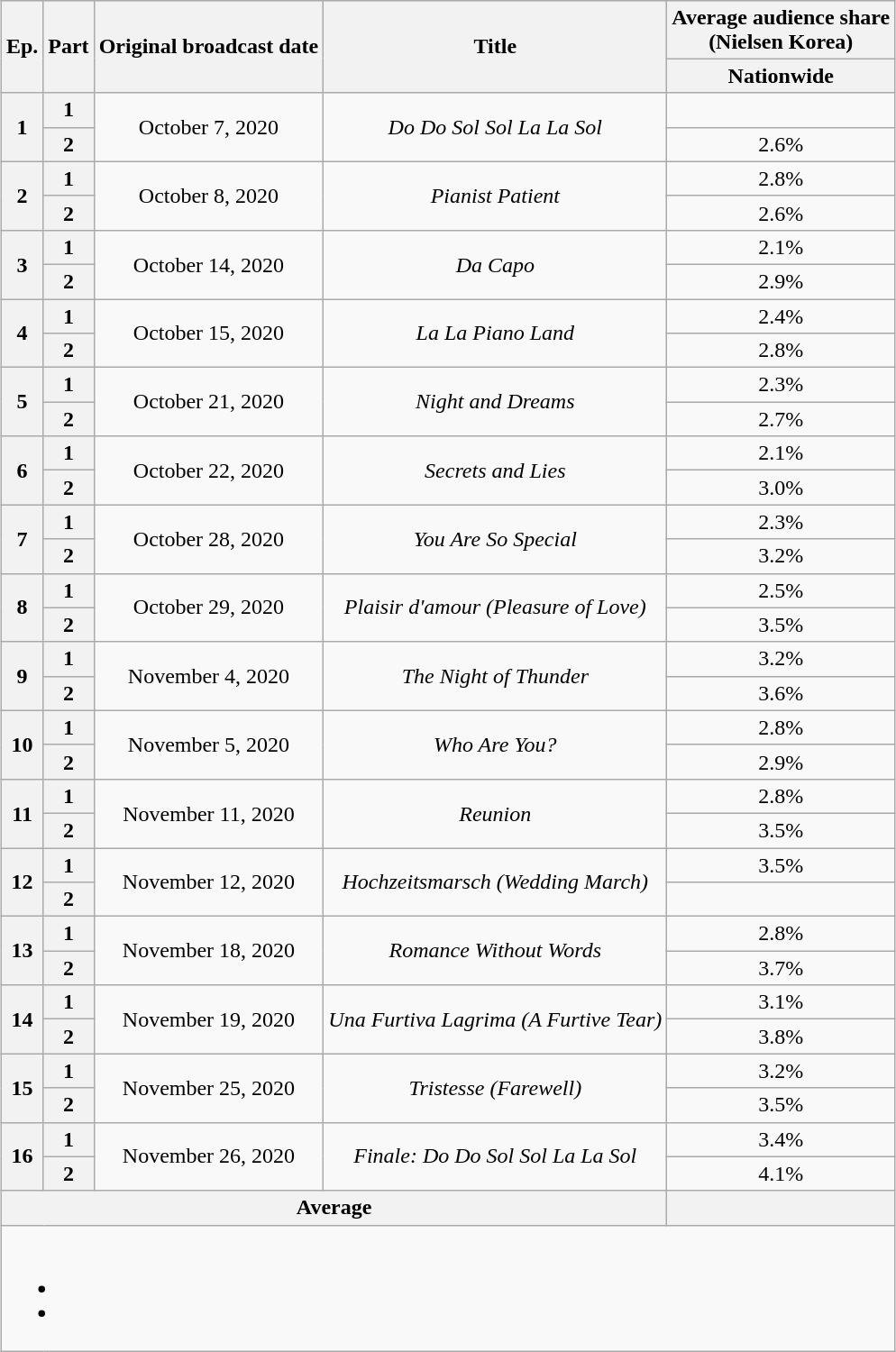<table class="wikitable" style="text-align:center;max-width:850px; margin-left: auto; margin-right: auto; border: none;">
<tr>
</tr>
<tr>
<th rowspan="2">Ep.</th>
<th rowspan="2">Part</th>
<th rowspan="2">Original broadcast date</th>
<th rowspan="2">Title</th>
<th>Average audience share<br>(Nielsen Korea)</th>
</tr>
<tr>
<th>Nationwide</th>
</tr>
<tr>
<th rowspan="2">1</th>
<th>1</th>
<td rowspan="2">October 7, 2020</td>
<td rowspan="2"><em>Do Do Sol Sol La La Sol</em></td>
<td></td>
</tr>
<tr>
<th>2</th>
<td>2.6%</td>
</tr>
<tr>
<th rowspan="2">2</th>
<th>1</th>
<td rowspan="2">October 8, 2020</td>
<td rowspan="2"><em>Pianist Patient</em></td>
<td>2.8%</td>
</tr>
<tr>
<th>2</th>
<td>2.6%</td>
</tr>
<tr>
<th rowspan="2">3</th>
<th>1</th>
<td rowspan="2">October 14, 2020</td>
<td rowspan="2"><em>Da Capo</em></td>
<td>2.1%</td>
</tr>
<tr>
<th>2</th>
<td>2.9%</td>
</tr>
<tr>
<th rowspan="2">4</th>
<th>1</th>
<td rowspan="2">October 15, 2020</td>
<td rowspan="2"><em>La La Piano Land</em></td>
<td>2.4%</td>
</tr>
<tr>
<th>2</th>
<td>2.8%</td>
</tr>
<tr>
<th rowspan="2">5</th>
<th>1</th>
<td rowspan="2">October 21, 2020</td>
<td rowspan="2"><em>Night and Dreams</em></td>
<td>2.3%</td>
</tr>
<tr>
<th>2</th>
<td>2.7%</td>
</tr>
<tr>
<th rowspan="2">6</th>
<th>1</th>
<td rowspan="2">October 22, 2020</td>
<td rowspan="2"><em>Secrets and Lies</em></td>
<td>2.1%</td>
</tr>
<tr>
<th>2</th>
<td>3.0%</td>
</tr>
<tr>
<th rowspan="2">7</th>
<th>1</th>
<td rowspan="2">October 28, 2020</td>
<td rowspan="2"><em>You Are So Special</em></td>
<td>2.3%</td>
</tr>
<tr>
<th>2</th>
<td>3.2%</td>
</tr>
<tr>
<th rowspan="2">8</th>
<th>1</th>
<td rowspan="2">October 29, 2020</td>
<td rowspan="2"><em>Plaisir d'amour (Pleasure of Love)</em></td>
<td>2.5%</td>
</tr>
<tr>
<th>2</th>
<td>3.5%</td>
</tr>
<tr>
<th rowspan="2">9</th>
<th>1</th>
<td rowspan="2">November 4, 2020</td>
<td rowspan="2"><em>The Night of Thunder</em></td>
<td>3.2%</td>
</tr>
<tr>
<th>2</th>
<td>3.6%</td>
</tr>
<tr>
<th rowspan="2">10</th>
<th>1</th>
<td rowspan="2">November 5, 2020</td>
<td rowspan="2"><em>Who Are You?</em></td>
<td>2.8%</td>
</tr>
<tr>
<th>2</th>
<td>2.9%</td>
</tr>
<tr>
<th rowspan="2">11</th>
<th>1</th>
<td rowspan="2">November 11, 2020</td>
<td rowspan="2"><em>Reunion</em></td>
<td>2.8%</td>
</tr>
<tr>
<th>2</th>
<td>3.5%</td>
</tr>
<tr>
<th rowspan="2">12</th>
<th>1</th>
<td rowspan="2">November 12, 2020</td>
<td rowspan="2"><em>Hochzeitsmarsch (Wedding March)</em></td>
<td>3.5%</td>
</tr>
<tr>
<th>2</th>
<td></td>
</tr>
<tr>
<th rowspan="2">13</th>
<th>1</th>
<td rowspan="2">November 18, 2020</td>
<td rowspan="2"><em>Romance Without Words</em></td>
<td>2.8%</td>
</tr>
<tr>
<th>2</th>
<td>3.7%</td>
</tr>
<tr>
<th rowspan="2">14</th>
<th>1</th>
<td rowspan="2">November 19, 2020</td>
<td rowspan="2"><em>Una Furtiva Lagrima (A Furtive Tear)</em></td>
<td>3.1%</td>
</tr>
<tr>
<th>2</th>
<td>3.8%</td>
</tr>
<tr>
<th rowspan="2">15</th>
<th>1</th>
<td rowspan="2">November 25, 2020</td>
<td rowspan="2"><em>Tristesse (Farewell)</em></td>
<td>3.2%</td>
</tr>
<tr>
<th>2</th>
<td>3.5%</td>
</tr>
<tr>
<th rowspan="2">16</th>
<th>1</th>
<td rowspan="2">November 26, 2020</td>
<td rowspan="2"><em>Finale: Do Do Sol Sol La La Sol</em></td>
<td>3.4%</td>
</tr>
<tr>
<th>2</th>
<td>4.1%</td>
</tr>
<tr>
<th colspan="4">Average</th>
<th></th>
</tr>
<tr>
<td colspan="5"><br><ul><li></li><li></li></ul></td>
</tr>
</table>
